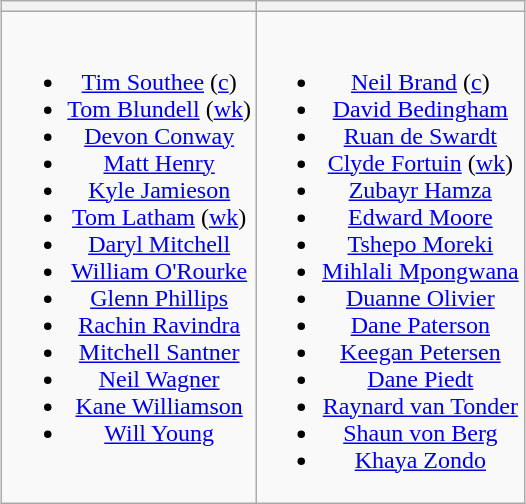<table class="wikitable" style="text-align:center; margin:auto">
<tr>
<th></th>
<th></th>
</tr>
<tr style="vertical-align:top">
<td><br><ul><li><a href='#'>Tim Southee</a> (<a href='#'>c</a>)</li><li><a href='#'>Tom Blundell</a> (<a href='#'>wk</a>)</li><li><a href='#'>Devon Conway</a></li><li><a href='#'>Matt Henry</a></li><li><a href='#'>Kyle Jamieson</a></li><li><a href='#'>Tom Latham</a> (<a href='#'>wk</a>)</li><li><a href='#'>Daryl Mitchell</a></li><li><a href='#'>William O'Rourke</a></li><li><a href='#'>Glenn Phillips</a></li><li><a href='#'>Rachin Ravindra</a></li><li><a href='#'>Mitchell Santner</a></li><li><a href='#'>Neil Wagner</a></li><li><a href='#'>Kane Williamson</a></li><li><a href='#'>Will Young</a></li></ul></td>
<td><br><ul><li><a href='#'>Neil Brand</a> (<a href='#'>c</a>)</li><li><a href='#'>David Bedingham</a></li><li><a href='#'>Ruan de Swardt</a></li><li><a href='#'>Clyde Fortuin</a> (<a href='#'>wk</a>)</li><li><a href='#'>Zubayr Hamza</a></li><li><a href='#'>Edward Moore</a></li><li><a href='#'>Tshepo Moreki</a></li><li><a href='#'>Mihlali Mpongwana</a></li><li><a href='#'>Duanne Olivier</a></li><li><a href='#'>Dane Paterson</a></li><li><a href='#'>Keegan Petersen</a></li><li><a href='#'>Dane Piedt</a></li><li><a href='#'>Raynard van Tonder</a></li><li><a href='#'>Shaun von Berg</a></li><li><a href='#'>Khaya Zondo</a></li></ul></td>
</tr>
</table>
